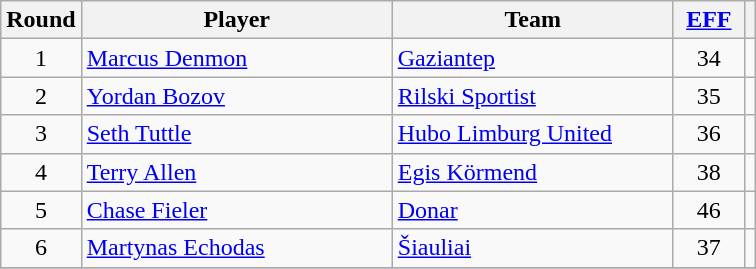<table class="wikitable sortable" style="font-size:100%; text-align:center;">
<tr>
<th class="unsortable">Round</th>
<th style="width:200px;">Player</th>
<th style="width:180px;">Team</th>
<th width=40><a href='#'>EFF</a></th>
<th></th>
</tr>
<tr>
<td>1</td>
<td align="left"> <a href='#'>Marcus Denmon</a></td>
<td align="left"> <a href='#'>Gaziantep</a></td>
<td>34</td>
<td></td>
</tr>
<tr>
<td>2</td>
<td align="left"> <a href='#'>Yordan Bozov</a></td>
<td align="left"> <a href='#'>Rilski Sportist</a></td>
<td>35</td>
<td></td>
</tr>
<tr>
<td>3</td>
<td align="left"> <a href='#'>Seth Tuttle</a></td>
<td align="left"> <a href='#'>Hubo Limburg United</a></td>
<td>36</td>
<td></td>
</tr>
<tr>
<td>4</td>
<td align="left"> <a href='#'>Terry Allen</a></td>
<td align="left"> <a href='#'>Egis Körmend</a></td>
<td>38</td>
<td></td>
</tr>
<tr>
<td>5</td>
<td align="left"> <a href='#'>Chase Fieler</a></td>
<td align="left"> <a href='#'>Donar</a></td>
<td>46</td>
<td></td>
</tr>
<tr>
<td>6</td>
<td align=left> <a href='#'>Martynas Echodas</a></td>
<td align=left> <a href='#'>Šiauliai</a></td>
<td>37</td>
<td></td>
</tr>
<tr>
</tr>
</table>
